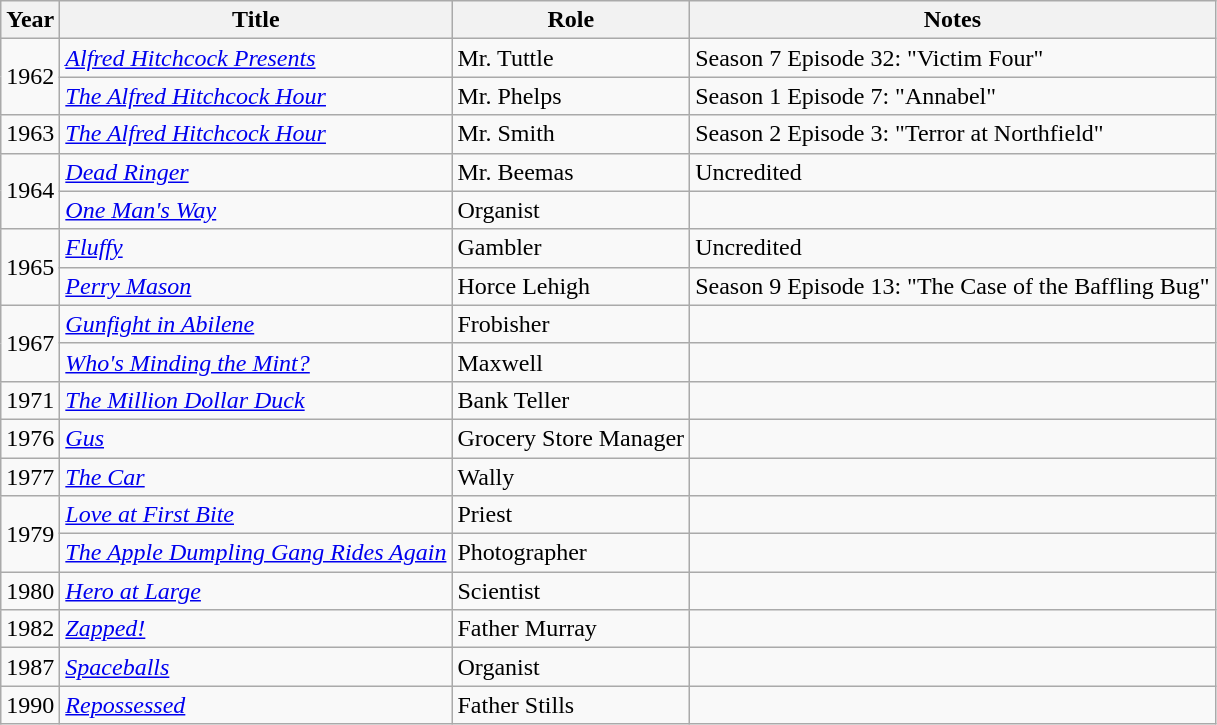<table class="wikitable">
<tr>
<th>Year</th>
<th>Title</th>
<th>Role</th>
<th>Notes</th>
</tr>
<tr>
<td rowspan=2>1962</td>
<td><em><a href='#'>Alfred Hitchcock Presents</a></em></td>
<td>Mr. Tuttle</td>
<td>Season 7 Episode 32: "Victim Four"</td>
</tr>
<tr>
<td><em><a href='#'>The Alfred Hitchcock Hour</a></em></td>
<td>Mr. Phelps</td>
<td>Season 1 Episode 7: "Annabel"</td>
</tr>
<tr>
<td>1963</td>
<td><em><a href='#'>The Alfred Hitchcock Hour</a></em></td>
<td>Mr. Smith</td>
<td>Season 2 Episode 3: "Terror at Northfield"</td>
</tr>
<tr>
<td rowspan=2>1964</td>
<td><em><a href='#'>Dead Ringer</a></em></td>
<td>Mr. Beemas</td>
<td>Uncredited</td>
</tr>
<tr>
<td><em><a href='#'>One Man's Way</a></em></td>
<td>Organist</td>
<td></td>
</tr>
<tr>
<td rowspan=2>1965</td>
<td><em><a href='#'>Fluffy</a></em></td>
<td>Gambler</td>
<td>Uncredited</td>
</tr>
<tr>
<td><em><a href='#'>Perry Mason</a></em></td>
<td>Horce Lehigh</td>
<td>Season 9 Episode 13: "The Case of the Baffling Bug"</td>
</tr>
<tr>
<td rowspan=2>1967</td>
<td><em><a href='#'>Gunfight in Abilene</a></em></td>
<td>Frobisher</td>
<td></td>
</tr>
<tr>
<td><em><a href='#'>Who's Minding the Mint?</a></em></td>
<td>Maxwell</td>
<td></td>
</tr>
<tr>
<td>1971</td>
<td><em><a href='#'>The Million Dollar Duck</a></em></td>
<td>Bank Teller</td>
<td></td>
</tr>
<tr>
<td>1976</td>
<td><em><a href='#'>Gus</a></em></td>
<td>Grocery Store Manager</td>
<td></td>
</tr>
<tr>
<td>1977</td>
<td><em><a href='#'>The Car</a></em></td>
<td>Wally</td>
<td></td>
</tr>
<tr>
<td rowspan=2>1979</td>
<td><em><a href='#'>Love at First Bite</a></em></td>
<td>Priest</td>
<td></td>
</tr>
<tr>
<td><em><a href='#'>The Apple Dumpling Gang Rides Again</a></em></td>
<td>Photographer</td>
<td></td>
</tr>
<tr>
<td>1980</td>
<td><em><a href='#'>Hero at Large</a></em></td>
<td>Scientist</td>
<td></td>
</tr>
<tr>
<td>1982</td>
<td><em><a href='#'>Zapped!</a></em></td>
<td>Father Murray</td>
<td></td>
</tr>
<tr>
<td>1987</td>
<td><em><a href='#'>Spaceballs</a></em></td>
<td>Organist</td>
<td></td>
</tr>
<tr>
<td>1990</td>
<td><em><a href='#'>Repossessed</a></em></td>
<td>Father Stills</td>
<td></td>
</tr>
</table>
